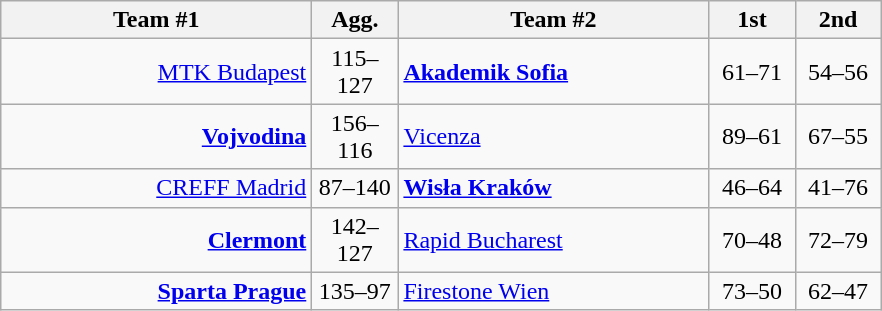<table class=wikitable style="text-align:center">
<tr>
<th width=200>Team #1</th>
<th width=50>Agg.</th>
<th width=200>Team #2</th>
<th width=50>1st</th>
<th width=50>2nd</th>
</tr>
<tr>
<td align=right><a href='#'>MTK Budapest</a> </td>
<td align=center>115–127</td>
<td align=left> <strong><a href='#'>Akademik Sofia</a></strong></td>
<td align=center>61–71</td>
<td align=center>54–56</td>
</tr>
<tr>
<td align=right><strong><a href='#'>Vojvodina</a></strong> </td>
<td align=center>156–116</td>
<td align=left> <a href='#'>Vicenza</a></td>
<td align=center>89–61</td>
<td align=center>67–55</td>
</tr>
<tr>
<td align=right><a href='#'>CREFF Madrid</a> </td>
<td align=center>87–140</td>
<td align=left> <strong><a href='#'>Wisła Kraków</a></strong></td>
<td align=center>46–64</td>
<td align=center>41–76</td>
</tr>
<tr>
<td align=right><strong><a href='#'>Clermont</a></strong> </td>
<td align=center>142–127</td>
<td align=left> <a href='#'>Rapid Bucharest</a></td>
<td align=center>70–48</td>
<td align=center>72–79</td>
</tr>
<tr>
<td align=right><strong><a href='#'>Sparta Prague</a></strong> </td>
<td align=center>135–97</td>
<td align=left> <a href='#'>Firestone Wien</a></td>
<td align=center>73–50</td>
<td align=center>62–47</td>
</tr>
</table>
